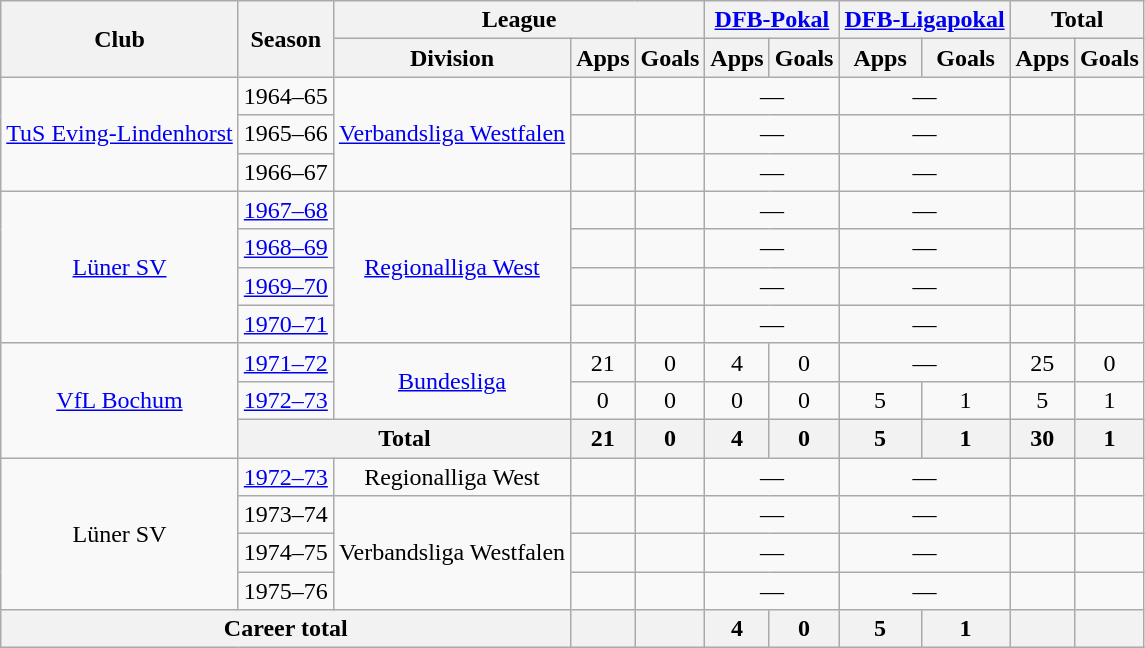<table class="wikitable" style="text-align:center">
<tr>
<th rowspan="2">Club</th>
<th rowspan="2">Season</th>
<th colspan="3">League</th>
<th colspan="2"><a href='#'>DFB-Pokal</a></th>
<th colspan="2"><a href='#'>DFB-Ligapokal</a></th>
<th colspan="2">Total</th>
</tr>
<tr>
<th>Division</th>
<th>Apps</th>
<th>Goals</th>
<th>Apps</th>
<th>Goals</th>
<th>Apps</th>
<th>Goals</th>
<th>Apps</th>
<th>Goals</th>
</tr>
<tr>
<td rowspan="3"><a href='#'>TuS Eving-Lindenhorst</a></td>
<td>1964–65</td>
<td rowspan="3"><a href='#'>Verbandsliga Westfalen</a></td>
<td></td>
<td></td>
<td colspan="2">—</td>
<td colspan="2">—</td>
<td></td>
<td></td>
</tr>
<tr>
<td>1965–66</td>
<td></td>
<td></td>
<td colspan="2">—</td>
<td colspan="2">—</td>
<td></td>
<td></td>
</tr>
<tr>
<td>1966–67</td>
<td></td>
<td></td>
<td colspan="2">—</td>
<td colspan="2">—</td>
<td></td>
<td></td>
</tr>
<tr>
<td rowspan="4"><a href='#'>Lüner SV</a></td>
<td><a href='#'>1967–68</a></td>
<td rowspan="4"><a href='#'>Regionalliga West</a></td>
<td></td>
<td></td>
<td colspan="2">—</td>
<td colspan="2">—</td>
<td></td>
<td></td>
</tr>
<tr>
<td><a href='#'>1968–69</a></td>
<td></td>
<td></td>
<td colspan="2">—</td>
<td colspan="2">—</td>
<td></td>
<td></td>
</tr>
<tr>
<td><a href='#'>1969–70</a></td>
<td></td>
<td></td>
<td colspan="2">—</td>
<td colspan="2">—</td>
<td></td>
<td></td>
</tr>
<tr>
<td><a href='#'>1970–71</a></td>
<td></td>
<td></td>
<td colspan="2">—</td>
<td colspan="2">—</td>
<td></td>
<td></td>
</tr>
<tr>
<td rowspan="3"><a href='#'>VfL Bochum</a></td>
<td><a href='#'>1971–72</a></td>
<td rowspan="2"><a href='#'>Bundesliga</a></td>
<td>21</td>
<td>0</td>
<td>4</td>
<td>0</td>
<td colspan="2">—</td>
<td>25</td>
<td>0</td>
</tr>
<tr>
<td><a href='#'>1972–73</a></td>
<td>0</td>
<td>0</td>
<td>0</td>
<td>0</td>
<td>5</td>
<td>1</td>
<td>5</td>
<td>1</td>
</tr>
<tr>
<th colspan="2">Total</th>
<th>21</th>
<th>0</th>
<th>4</th>
<th>0</th>
<th>5</th>
<th>1</th>
<th>30</th>
<th>1</th>
</tr>
<tr>
<td rowspan="4">Lüner SV</td>
<td><a href='#'>1972–73</a></td>
<td>Regionalliga West</td>
<td></td>
<td></td>
<td colspan="2">—</td>
<td colspan="2">—</td>
<td></td>
<td></td>
</tr>
<tr>
<td>1973–74</td>
<td rowspan="3">Verbandsliga Westfalen</td>
<td></td>
<td></td>
<td colspan="2">—</td>
<td colspan="2">—</td>
<td></td>
<td></td>
</tr>
<tr>
<td>1974–75</td>
<td></td>
<td></td>
<td colspan="2">—</td>
<td colspan="2">—</td>
<td></td>
<td></td>
</tr>
<tr>
<td>1975–76</td>
<td></td>
<td></td>
<td colspan="2">—</td>
<td colspan="2">—</td>
<td></td>
<td></td>
</tr>
<tr>
<th colspan="3">Career total</th>
<th></th>
<th></th>
<th>4</th>
<th>0</th>
<th>5</th>
<th>1</th>
<th></th>
<th></th>
</tr>
</table>
